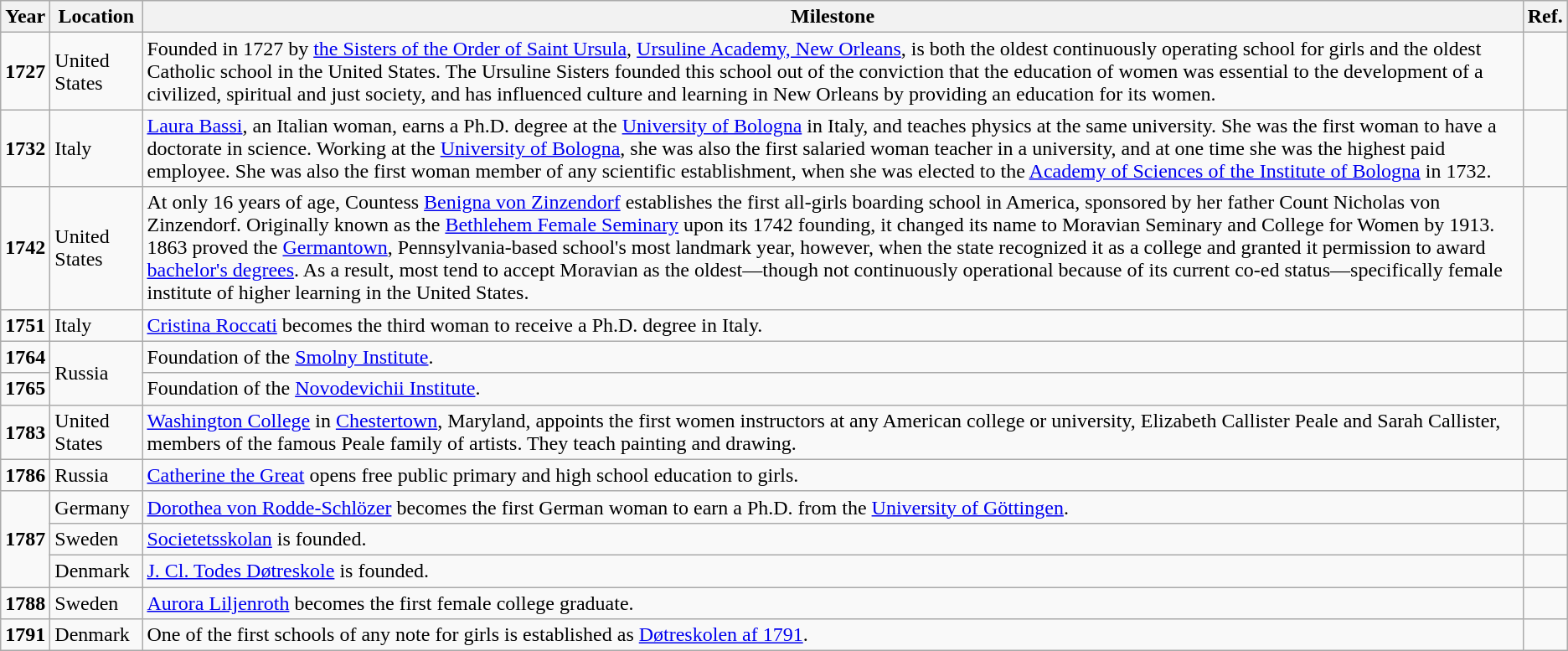<table class="wikitable sortable">
<tr>
<th>Year</th>
<th>Location</th>
<th>Milestone</th>
<th>Ref.</th>
</tr>
<tr>
<td><strong>1727</strong></td>
<td>United States</td>
<td>Founded in 1727 by <a href='#'>the Sisters of the Order of Saint Ursula</a>, <a href='#'>Ursuline Academy, New Orleans</a>, is both the oldest continuously operating school for girls and the oldest Catholic school in the United States. The Ursuline Sisters founded this school out of the conviction that the education of women was essential to the development of a civilized, spiritual and just society, and has influenced culture and learning in New Orleans by providing an education for its women.</td>
<td></td>
</tr>
<tr>
<td><strong>1732</strong></td>
<td>Italy</td>
<td><a href='#'>Laura Bassi</a>, an Italian woman, earns a Ph.D. degree at the <a href='#'>University of Bologna</a> in Italy, and teaches physics at the same university. She was the first woman to have a doctorate in science. Working at the <a href='#'>University of Bologna</a>, she was also the first salaried woman teacher in a university, and at one time she was the highest paid employee. She was also the first woman member of any scientific establishment, when she was elected to the <a href='#'>Academy of Sciences of the Institute of Bologna</a> in 1732.</td>
<td></td>
</tr>
<tr>
<td><strong>1742</strong></td>
<td>United States</td>
<td>At only 16 years of age, Countess <a href='#'>Benigna von Zinzendorf</a> establishes the first all-girls boarding school in America, sponsored by her father Count Nicholas von Zinzendorf. Originally known as the <a href='#'>Bethlehem Female Seminary</a> upon its 1742 founding, it changed its name to Moravian Seminary and College for Women by 1913. 1863 proved the <a href='#'>Germantown</a>, Pennsylvania-based school's most landmark year, however, when the state recognized it as a college and granted it permission to award <a href='#'>bachelor's degrees</a>. As a result, most tend to accept Moravian as the oldest—though not continuously operational because of its current co-ed status—specifically female institute of higher learning in the United States.</td>
<td></td>
</tr>
<tr>
<td><strong>1751</strong></td>
<td>Italy</td>
<td><a href='#'>Cristina Roccati</a> becomes the third woman to receive a Ph.D. degree in Italy.</td>
<td></td>
</tr>
<tr>
<td><strong>1764</strong></td>
<td rowspan="2">Russia</td>
<td>Foundation of the <a href='#'>Smolny Institute</a>.</td>
<td></td>
</tr>
<tr>
<td><strong>1765</strong></td>
<td>Foundation of the <a href='#'>Novodevichii Institute</a>.</td>
<td></td>
</tr>
<tr>
<td><strong>1783</strong></td>
<td>United States</td>
<td><a href='#'>Washington College</a> in <a href='#'>Chestertown</a>, Maryland, appoints the first women instructors at any American college or university, Elizabeth Callister Peale and Sarah Callister, members of the famous Peale family of artists. They teach painting and drawing.</td>
<td></td>
</tr>
<tr>
<td><strong>1786</strong></td>
<td>Russia</td>
<td><a href='#'>Catherine the Great</a> opens free public primary and high school education to girls.</td>
<td></td>
</tr>
<tr>
<td rowspan="3"><strong>1787</strong></td>
<td>Germany</td>
<td><a href='#'>Dorothea von Rodde-Schlözer</a> becomes the first German woman to earn a Ph.D. from the <a href='#'>University of Göttingen</a>.</td>
<td></td>
</tr>
<tr>
<td>Sweden</td>
<td><a href='#'>Societetsskolan</a> is founded.</td>
<td></td>
</tr>
<tr>
<td>Denmark</td>
<td><a href='#'>J. Cl. Todes Døtreskole</a> is founded.</td>
<td></td>
</tr>
<tr>
<td><strong>1788</strong></td>
<td>Sweden</td>
<td><a href='#'>Aurora Liljenroth</a> becomes the first female college graduate.</td>
<td></td>
</tr>
<tr>
<td><strong>1791</strong></td>
<td>Denmark</td>
<td>One of the first schools of any note for girls is established as <a href='#'>Døtreskolen af 1791</a>.</td>
<td></td>
</tr>
</table>
